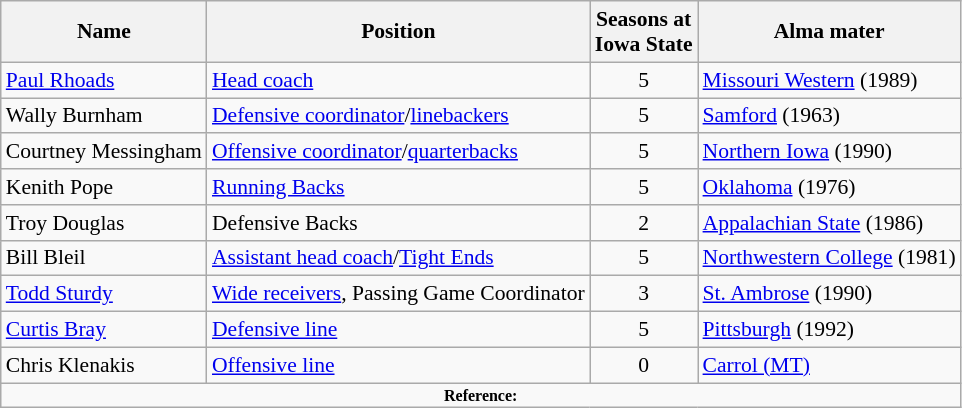<table class="wikitable" border="1" style="font-size:90%;">
<tr>
<th>Name</th>
<th>Position</th>
<th>Seasons at<br>Iowa State</th>
<th>Alma mater</th>
</tr>
<tr>
<td><a href='#'>Paul Rhoads</a></td>
<td><a href='#'>Head coach</a></td>
<td align=center>5</td>
<td><a href='#'>Missouri Western</a> (1989)</td>
</tr>
<tr>
<td>Wally Burnham</td>
<td><a href='#'>Defensive coordinator</a>/<a href='#'>linebackers</a></td>
<td align=center>5</td>
<td><a href='#'>Samford</a> (1963)</td>
</tr>
<tr>
<td>Courtney Messingham</td>
<td><a href='#'>Offensive coordinator</a>/<a href='#'>quarterbacks</a></td>
<td align=center>5</td>
<td><a href='#'>Northern Iowa</a> (1990)</td>
</tr>
<tr>
<td>Kenith Pope</td>
<td><a href='#'>Running Backs</a></td>
<td align=center>5</td>
<td><a href='#'>Oklahoma</a> (1976)</td>
</tr>
<tr>
<td>Troy Douglas</td>
<td>Defensive Backs</td>
<td align=center>2</td>
<td><a href='#'>Appalachian State</a> (1986)</td>
</tr>
<tr>
<td>Bill Bleil</td>
<td><a href='#'>Assistant head coach</a>/<a href='#'>Tight Ends</a></td>
<td align=center>5</td>
<td><a href='#'>Northwestern College</a> (1981)</td>
</tr>
<tr>
<td><a href='#'>Todd Sturdy</a></td>
<td><a href='#'>Wide receivers</a>, Passing Game Coordinator</td>
<td align=center>3</td>
<td><a href='#'>St. Ambrose</a> (1990)</td>
</tr>
<tr>
<td><a href='#'>Curtis Bray</a></td>
<td><a href='#'>Defensive line</a></td>
<td align=center>5</td>
<td><a href='#'>Pittsburgh</a> (1992)</td>
</tr>
<tr>
<td>Chris Klenakis</td>
<td><a href='#'>Offensive line</a></td>
<td align=center>0</td>
<td><a href='#'>Carrol (MT)</a></td>
</tr>
<tr>
<td colspan="4" style="font-size: 8pt" align="center"><strong>Reference:</strong></td>
</tr>
</table>
